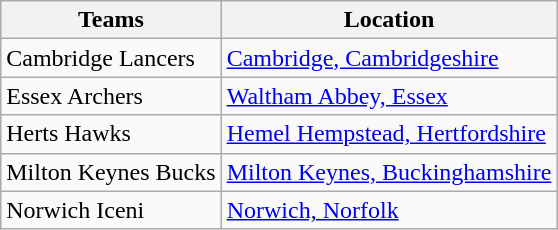<table class="wikitable sortable">
<tr>
<th>Teams</th>
<th>Location</th>
</tr>
<tr>
<td>Cambridge Lancers</td>
<td rowspan="1"><a href='#'>Cambridge, Cambridgeshire</a></td>
</tr>
<tr>
<td>Essex Archers</td>
<td><a href='#'>Waltham Abbey, Essex</a></td>
</tr>
<tr>
<td>Herts Hawks</td>
<td><a href='#'>Hemel Hempstead, Hertfordshire</a></td>
</tr>
<tr>
<td>Milton Keynes Bucks</td>
<td><a href='#'>Milton Keynes, Buckinghamshire</a></td>
</tr>
<tr>
<td>Norwich Iceni</td>
<td><a href='#'>Norwich, Norfolk</a></td>
</tr>
</table>
